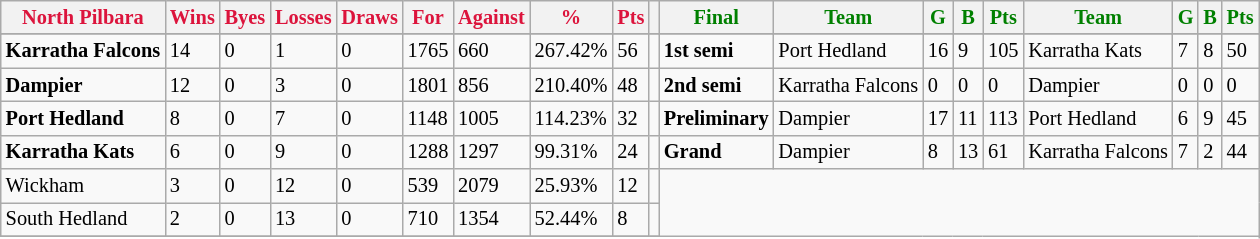<table style="font-size: 85%; text-align: left;" class="wikitable">
<tr>
<th style="color:crimson">North Pilbara</th>
<th style="color:crimson">Wins</th>
<th style="color:crimson">Byes</th>
<th style="color:crimson">Losses</th>
<th style="color:crimson">Draws</th>
<th style="color:crimson">For</th>
<th style="color:crimson">Against</th>
<th style="color:crimson">%</th>
<th style="color:crimson">Pts</th>
<th></th>
<th style="color:green">Final</th>
<th style="color:green">Team</th>
<th style="color:green">G</th>
<th style="color:green">B</th>
<th style="color:green">Pts</th>
<th style="color:green">Team</th>
<th style="color:green">G</th>
<th style="color:green">B</th>
<th style="color:green">Pts</th>
</tr>
<tr>
</tr>
<tr>
</tr>
<tr>
<td><strong>	Karratha Falcons	</strong></td>
<td>14</td>
<td>0</td>
<td>1</td>
<td>0</td>
<td>1765</td>
<td>660</td>
<td>267.42%</td>
<td>56</td>
<td></td>
<td><strong>1st semi</strong></td>
<td>Port Hedland</td>
<td>16</td>
<td>9</td>
<td>105</td>
<td>Karratha Kats</td>
<td>7</td>
<td>8</td>
<td>50</td>
</tr>
<tr>
<td><strong>	Dampier	</strong></td>
<td>12</td>
<td>0</td>
<td>3</td>
<td>0</td>
<td>1801</td>
<td>856</td>
<td>210.40%</td>
<td>48</td>
<td></td>
<td><strong>2nd semi</strong></td>
<td>Karratha Falcons</td>
<td>0</td>
<td>0</td>
<td>0</td>
<td>Dampier</td>
<td>0</td>
<td>0</td>
<td>0</td>
</tr>
<tr ||>
<td><strong>	Port Hedland	</strong></td>
<td>8</td>
<td>0</td>
<td>7</td>
<td>0</td>
<td>1148</td>
<td>1005</td>
<td>114.23%</td>
<td>32</td>
<td></td>
<td><strong>Preliminary</strong></td>
<td>Dampier</td>
<td>17</td>
<td>11</td>
<td>113</td>
<td>Port Hedland</td>
<td>6</td>
<td>9</td>
<td>45</td>
</tr>
<tr>
<td><strong>	Karratha Kats	</strong></td>
<td>6</td>
<td>0</td>
<td>9</td>
<td>0</td>
<td>1288</td>
<td>1297</td>
<td>99.31%</td>
<td>24</td>
<td></td>
<td><strong>Grand</strong></td>
<td>Dampier</td>
<td>8</td>
<td>13</td>
<td>61</td>
<td>Karratha Falcons</td>
<td>7</td>
<td>2</td>
<td>44</td>
</tr>
<tr>
<td>Wickham</td>
<td>3</td>
<td>0</td>
<td>12</td>
<td>0</td>
<td>539</td>
<td>2079</td>
<td>25.93%</td>
<td>12</td>
<td></td>
</tr>
<tr>
<td>South Hedland</td>
<td>2</td>
<td>0</td>
<td>13</td>
<td>0</td>
<td>710</td>
<td>1354</td>
<td>52.44%</td>
<td>8</td>
<td></td>
</tr>
<tr>
</tr>
</table>
